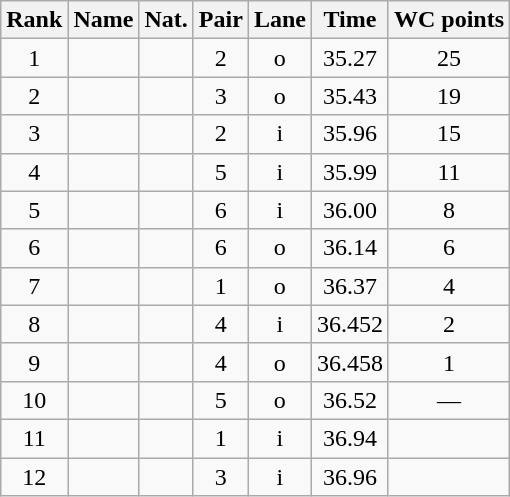<table class="wikitable sortable" style="text-align:center">
<tr>
<th>Rank</th>
<th>Name</th>
<th>Nat.</th>
<th>Pair</th>
<th>Lane</th>
<th>Time</th>
<th>WC points</th>
</tr>
<tr>
<td>1</td>
<td align=left></td>
<td></td>
<td>2</td>
<td>o</td>
<td>35.27</td>
<td>25</td>
</tr>
<tr>
<td>2</td>
<td align=left></td>
<td></td>
<td>3</td>
<td>o</td>
<td>35.43</td>
<td>19</td>
</tr>
<tr>
<td>3</td>
<td align=left></td>
<td></td>
<td>2</td>
<td>i</td>
<td>35.96</td>
<td>15</td>
</tr>
<tr>
<td>4</td>
<td align=left></td>
<td></td>
<td>5</td>
<td>i</td>
<td>35.99</td>
<td>11</td>
</tr>
<tr>
<td>5</td>
<td align=left></td>
<td></td>
<td>6</td>
<td>i</td>
<td>36.00</td>
<td>8</td>
</tr>
<tr>
<td>6</td>
<td align=left></td>
<td></td>
<td>6</td>
<td>o</td>
<td>36.14</td>
<td>6</td>
</tr>
<tr>
<td>7</td>
<td align=left></td>
<td></td>
<td>1</td>
<td>o</td>
<td>36.37</td>
<td>4</td>
</tr>
<tr>
<td>8</td>
<td align=left></td>
<td></td>
<td>4</td>
<td>i</td>
<td>36.452</td>
<td>2</td>
</tr>
<tr>
<td>9</td>
<td align=left></td>
<td></td>
<td>4</td>
<td>o</td>
<td>36.458</td>
<td>1</td>
</tr>
<tr>
<td>10</td>
<td align=left></td>
<td></td>
<td>5</td>
<td>o</td>
<td>36.52</td>
<td>—</td>
</tr>
<tr>
<td>11</td>
<td align=left></td>
<td></td>
<td>1</td>
<td>i</td>
<td>36.94</td>
<td></td>
</tr>
<tr>
<td>12</td>
<td align=left></td>
<td></td>
<td>3</td>
<td>i</td>
<td>36.96</td>
<td></td>
</tr>
</table>
